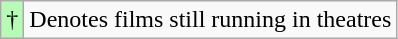<table class="wikitable">
<tr>
<td style="text-align:center; background:#b6fcb6;">†</td>
<td>Denotes films still running in theatres</td>
</tr>
</table>
